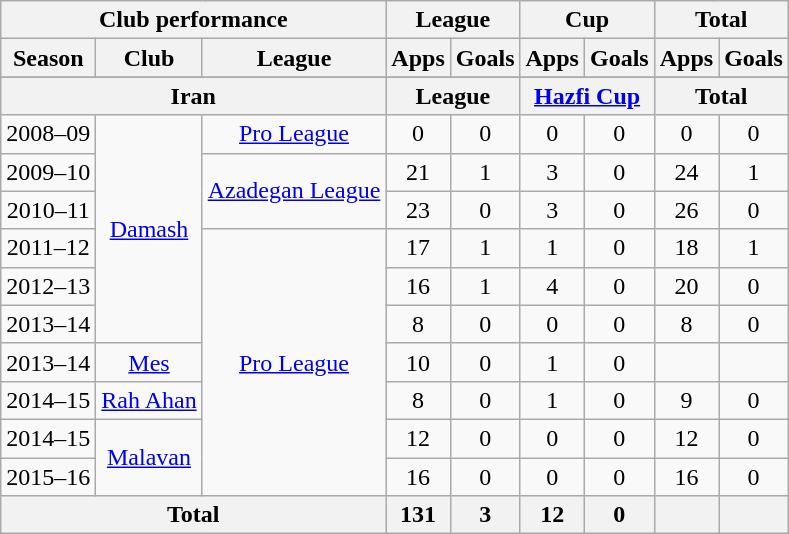<table class="wikitable" style="text-align:center">
<tr>
<th colspan=3>Club performance</th>
<th colspan=2>League</th>
<th colspan=2>Cup</th>
<th colspan=2>Total</th>
</tr>
<tr>
<th>Season</th>
<th>Club</th>
<th>League</th>
<th>Apps</th>
<th>Goals</th>
<th>Apps</th>
<th>Goals</th>
<th>Apps</th>
<th>Goals</th>
</tr>
<tr>
</tr>
<tr>
<th colspan=3>Iran</th>
<th colspan=2>League</th>
<th colspan=2><a href='#'>Hazfi Cup</a></th>
<th colspan=2>Total</th>
</tr>
<tr>
<td>2008–09</td>
<td rowspan="6"><a href='#'>Damash</a></td>
<td rowspan="1"><a href='#'>Pro League</a></td>
<td>0</td>
<td>0</td>
<td>0</td>
<td>0</td>
<td>0</td>
<td>0</td>
</tr>
<tr>
<td>2009–10</td>
<td rowspan="2"><a href='#'>Azadegan League</a></td>
<td>21</td>
<td>1</td>
<td>3</td>
<td>0</td>
<td>24</td>
<td>1</td>
</tr>
<tr>
<td>2010–11</td>
<td>23</td>
<td>0</td>
<td>3</td>
<td>0</td>
<td>26</td>
<td>0</td>
</tr>
<tr>
<td>2011–12</td>
<td rowspan="7"><a href='#'>Pro League</a></td>
<td>17</td>
<td>1</td>
<td>1</td>
<td>0</td>
<td>18</td>
<td>1</td>
</tr>
<tr>
<td>2012–13</td>
<td>16</td>
<td>1</td>
<td>4</td>
<td>0</td>
<td>20</td>
<td>0</td>
</tr>
<tr>
<td>2013–14</td>
<td>8</td>
<td>0</td>
<td>0</td>
<td>0</td>
<td>8</td>
<td>0</td>
</tr>
<tr>
<td>2013–14</td>
<td rowspan="1"><a href='#'>Mes</a></td>
<td>10</td>
<td>0</td>
<td>1</td>
<td>0</td>
<td></td>
<td></td>
</tr>
<tr>
<td>2014–15</td>
<td rowspan="1"><a href='#'>Rah Ahan</a></td>
<td>8</td>
<td>0</td>
<td>1</td>
<td>0</td>
<td>9</td>
<td>0</td>
</tr>
<tr>
<td>2014–15</td>
<td rowspan="2"><a href='#'>Malavan</a></td>
<td>12</td>
<td>0</td>
<td>0</td>
<td>0</td>
<td>12</td>
<td>0</td>
</tr>
<tr>
<td>2015–16</td>
<td>16</td>
<td>0</td>
<td>0</td>
<td>0</td>
<td>16</td>
<td>0</td>
</tr>
<tr>
<th colspan=3>Total</th>
<th>131</th>
<th>3</th>
<th>12</th>
<th>0</th>
<th></th>
<th></th>
</tr>
</table>
